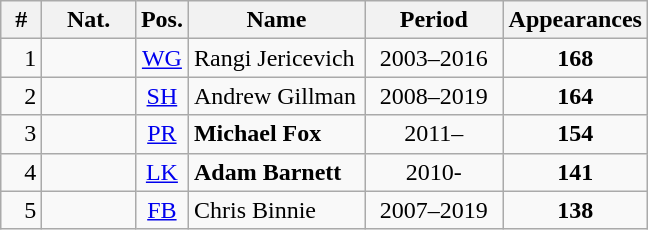<table class="wikitable sortable" style="text-align:center">
<tr>
<th width=20>#</th>
<th width=55>Nat.</th>
<th>Pos.</th>
<th width=110>Name</th>
<th width=85>Period</th>
<th>Appearances</th>
</tr>
<tr>
<td style="text-align:right">1</td>
<td></td>
<td><a href='#'>WG</a></td>
<td style="text-align:left">Rangi Jericevich</td>
<td>2003–2016</td>
<td><strong>168</strong></td>
</tr>
<tr>
<td style="text-align:right">2</td>
<td></td>
<td><a href='#'>SH</a></td>
<td style="text-align:left">Andrew Gillman</td>
<td>2008–2019</td>
<td><strong>164</strong></td>
</tr>
<tr>
<td style="text-align:right">3</td>
<td></td>
<td><a href='#'>PR</a></td>
<td style="text-align:left"><strong>Michael Fox</strong></td>
<td>2011–</td>
<td><strong>154</strong></td>
</tr>
<tr>
<td style="text-align:right">4</td>
<td></td>
<td><a href='#'>LK</a></td>
<td style="text-align:left"><strong>Adam Barnett</strong></td>
<td>2010-</td>
<td><strong>141</strong></td>
</tr>
<tr>
<td style="text-align:right">5</td>
<td></td>
<td><a href='#'>FB</a></td>
<td style="text-align:left">Chris Binnie</td>
<td>2007–2019</td>
<td><strong>138</strong></td>
</tr>
</table>
